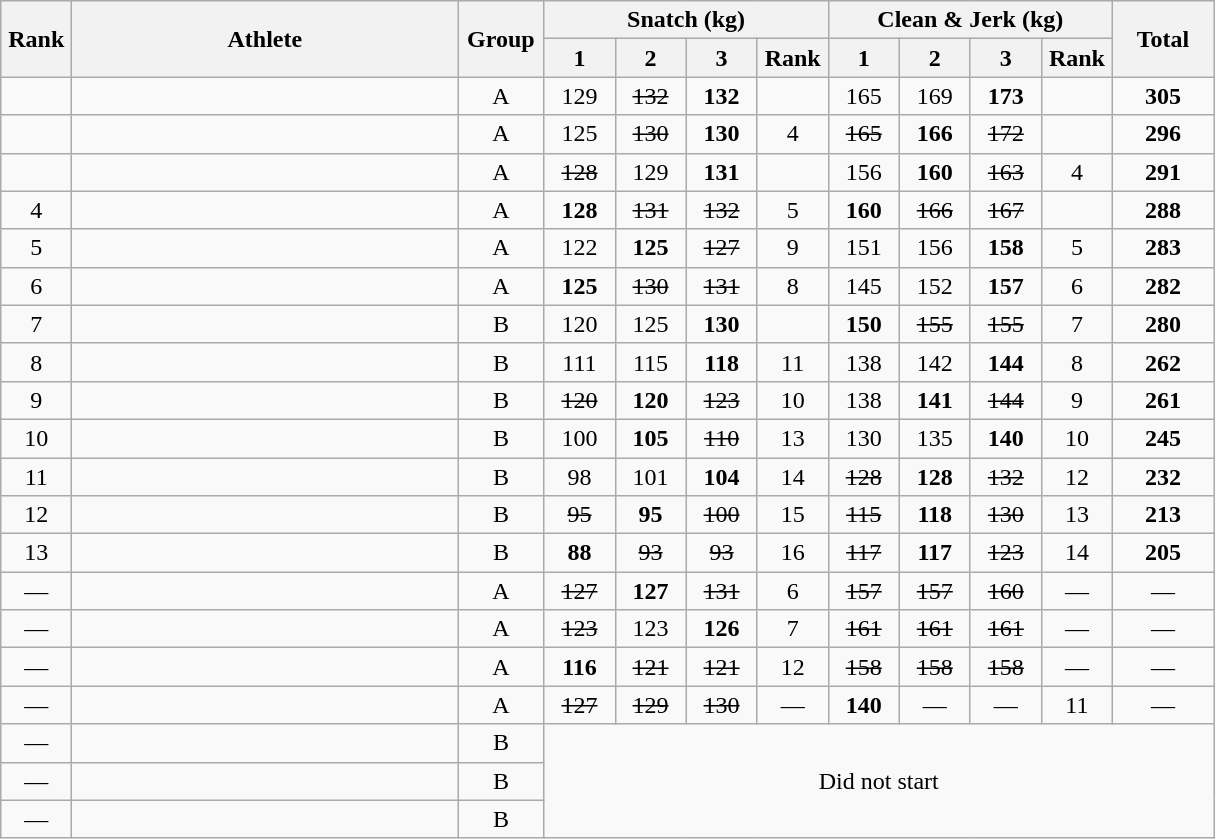<table class = "wikitable" style="text-align:center;">
<tr>
<th rowspan=2 width=40>Rank</th>
<th rowspan=2 width=250>Athlete</th>
<th rowspan=2 width=50>Group</th>
<th colspan=4>Snatch (kg)</th>
<th colspan=4>Clean & Jerk (kg)</th>
<th rowspan=2 width=60>Total</th>
</tr>
<tr>
<th width=40>1</th>
<th width=40>2</th>
<th width=40>3</th>
<th width=40>Rank</th>
<th width=40>1</th>
<th width=40>2</th>
<th width=40>3</th>
<th width=40>Rank</th>
</tr>
<tr>
<td></td>
<td align=left></td>
<td>A</td>
<td>129</td>
<td><s>132</s></td>
<td><strong>132</strong></td>
<td></td>
<td>165</td>
<td>169</td>
<td><strong>173</strong></td>
<td></td>
<td><strong>305</strong></td>
</tr>
<tr>
<td></td>
<td align=left></td>
<td>A</td>
<td>125</td>
<td><s>130</s></td>
<td><strong>130</strong></td>
<td>4</td>
<td><s>165</s></td>
<td><strong>166</strong></td>
<td><s>172</s></td>
<td></td>
<td><strong>296</strong></td>
</tr>
<tr>
<td></td>
<td align=left></td>
<td>A</td>
<td><s>128</s></td>
<td>129</td>
<td><strong>131</strong></td>
<td></td>
<td>156</td>
<td><strong>160</strong></td>
<td><s>163</s></td>
<td>4</td>
<td><strong>291</strong></td>
</tr>
<tr>
<td>4</td>
<td align=left></td>
<td>A</td>
<td><strong>128</strong></td>
<td><s>131</s></td>
<td><s>132</s></td>
<td>5</td>
<td><strong>160</strong></td>
<td><s>166</s></td>
<td><s>167</s></td>
<td></td>
<td><strong>288</strong></td>
</tr>
<tr>
<td>5</td>
<td align=left></td>
<td>A</td>
<td>122</td>
<td><strong>125</strong></td>
<td><s>127</s></td>
<td>9</td>
<td>151</td>
<td>156</td>
<td><strong>158</strong></td>
<td>5</td>
<td><strong>283</strong></td>
</tr>
<tr>
<td>6</td>
<td align=left></td>
<td>A</td>
<td><strong>125</strong></td>
<td><s>130</s></td>
<td><s>131</s></td>
<td>8</td>
<td>145</td>
<td>152</td>
<td><strong>157</strong></td>
<td>6</td>
<td><strong>282</strong></td>
</tr>
<tr>
<td>7</td>
<td align=left></td>
<td>B</td>
<td>120</td>
<td>125</td>
<td><strong>130</strong></td>
<td></td>
<td><strong>150</strong></td>
<td><s>155</s></td>
<td><s>155</s></td>
<td>7</td>
<td><strong>280</strong></td>
</tr>
<tr>
<td>8</td>
<td align=left></td>
<td>B</td>
<td>111</td>
<td>115</td>
<td><strong>118</strong></td>
<td>11</td>
<td>138</td>
<td>142</td>
<td><strong>144</strong></td>
<td>8</td>
<td><strong>262</strong></td>
</tr>
<tr>
<td>9</td>
<td align=left></td>
<td>B</td>
<td><s>120</s></td>
<td><strong>120</strong></td>
<td><s>123</s></td>
<td>10</td>
<td>138</td>
<td><strong>141</strong></td>
<td><s>144</s></td>
<td>9</td>
<td><strong>261</strong></td>
</tr>
<tr>
<td>10</td>
<td align=left></td>
<td>B</td>
<td>100</td>
<td><strong>105</strong></td>
<td><s>110</s></td>
<td>13</td>
<td>130</td>
<td>135</td>
<td><strong>140</strong></td>
<td>10</td>
<td><strong>245</strong></td>
</tr>
<tr>
<td>11</td>
<td align=left></td>
<td>B</td>
<td>98</td>
<td>101</td>
<td><strong>104</strong></td>
<td>14</td>
<td><s>128</s></td>
<td><strong>128</strong></td>
<td><s>132</s></td>
<td>12</td>
<td><strong>232</strong></td>
</tr>
<tr>
<td>12</td>
<td align=left></td>
<td>B</td>
<td><s>95</s></td>
<td><strong>95</strong></td>
<td><s>100</s></td>
<td>15</td>
<td><s>115</s></td>
<td><strong>118</strong></td>
<td><s>130</s></td>
<td>13</td>
<td><strong>213</strong></td>
</tr>
<tr>
<td>13</td>
<td align=left></td>
<td>B</td>
<td><strong>88</strong></td>
<td><s>93</s></td>
<td><s>93</s></td>
<td>16</td>
<td><s>117</s></td>
<td><strong>117</strong></td>
<td><s>123</s></td>
<td>14</td>
<td><strong>205</strong></td>
</tr>
<tr>
<td>—</td>
<td align=left></td>
<td>A</td>
<td><s>127</s></td>
<td><strong>127</strong></td>
<td><s>131</s></td>
<td>6</td>
<td><s>157</s></td>
<td><s>157</s></td>
<td><s>160</s></td>
<td>—</td>
<td>—</td>
</tr>
<tr>
<td>—</td>
<td align=left></td>
<td>A</td>
<td><s>123</s></td>
<td>123</td>
<td><strong>126</strong></td>
<td>7</td>
<td><s>161</s></td>
<td><s>161</s></td>
<td><s>161</s></td>
<td>—</td>
<td>—</td>
</tr>
<tr>
<td>—</td>
<td align=left></td>
<td>A</td>
<td><strong>116</strong></td>
<td><s>121</s></td>
<td><s>121</s></td>
<td>12</td>
<td><s>158</s></td>
<td><s>158</s></td>
<td><s>158</s></td>
<td>—</td>
<td>—</td>
</tr>
<tr>
<td>—</td>
<td align=left></td>
<td>A</td>
<td><s>127</s></td>
<td><s>129</s></td>
<td><s>130</s></td>
<td>—</td>
<td><strong>140</strong></td>
<td>—</td>
<td>—</td>
<td>11</td>
<td>—</td>
</tr>
<tr>
<td>—</td>
<td align=left></td>
<td>B</td>
<td colspan=9 rowspan=3>Did not start</td>
</tr>
<tr>
<td>—</td>
<td align=left></td>
<td>B</td>
</tr>
<tr>
<td>—</td>
<td align=left></td>
<td>B</td>
</tr>
</table>
